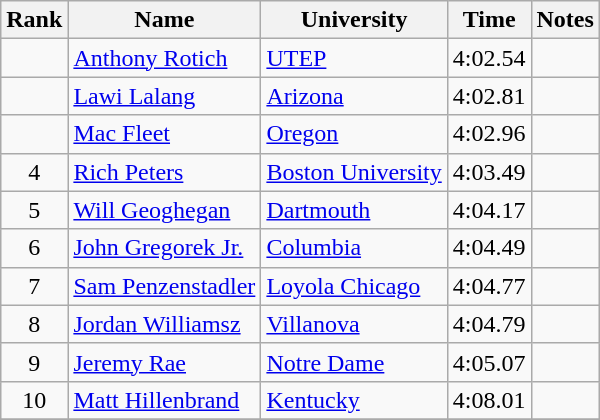<table class="wikitable sortable" style="text-align:center">
<tr>
<th>Rank</th>
<th>Name</th>
<th>University</th>
<th>Time</th>
<th>Notes</th>
</tr>
<tr>
<td></td>
<td align=left><a href='#'>Anthony Rotich</a></td>
<td align=left><a href='#'>UTEP</a></td>
<td>4:02.54</td>
<td></td>
</tr>
<tr>
<td></td>
<td align=left><a href='#'>Lawi Lalang</a></td>
<td align=left><a href='#'>Arizona</a></td>
<td>4:02.81</td>
<td></td>
</tr>
<tr>
<td></td>
<td align=left><a href='#'>Mac Fleet</a></td>
<td align=left><a href='#'>Oregon</a></td>
<td>4:02.96</td>
<td></td>
</tr>
<tr>
<td>4</td>
<td align=left><a href='#'>Rich Peters</a></td>
<td align=left><a href='#'>Boston University</a></td>
<td>4:03.49</td>
<td></td>
</tr>
<tr>
<td>5</td>
<td align=left><a href='#'>Will Geoghegan</a></td>
<td align=left><a href='#'>Dartmouth</a></td>
<td>4:04.17</td>
<td></td>
</tr>
<tr>
<td>6</td>
<td align=left><a href='#'>John Gregorek Jr.</a></td>
<td align=left><a href='#'>Columbia</a></td>
<td>4:04.49</td>
<td></td>
</tr>
<tr>
<td>7</td>
<td align=left><a href='#'>Sam Penzenstadler</a> </td>
<td align=left><a href='#'>Loyola Chicago</a></td>
<td>4:04.77</td>
<td></td>
</tr>
<tr>
<td>8</td>
<td align=left><a href='#'>Jordan Williamsz</a> </td>
<td align=left><a href='#'>Villanova</a></td>
<td>4:04.79</td>
<td></td>
</tr>
<tr>
<td>9</td>
<td align=left><a href='#'>Jeremy Rae</a></td>
<td align=left><a href='#'>Notre Dame</a></td>
<td>4:05.07</td>
<td></td>
</tr>
<tr>
<td>10</td>
<td align=left><a href='#'>Matt Hillenbrand</a></td>
<td align=left><a href='#'>Kentucky</a></td>
<td>4:08.01</td>
<td></td>
</tr>
<tr>
</tr>
</table>
